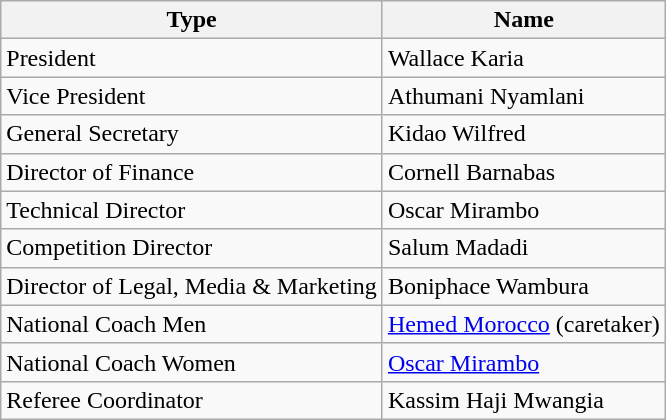<table class="wikitable">
<tr>
<th>Type</th>
<th>Name</th>
</tr>
<tr>
<td>President</td>
<td>Wallace Karia</td>
</tr>
<tr>
<td>Vice President</td>
<td>Athumani Nyamlani</td>
</tr>
<tr>
<td>General Secretary</td>
<td>Kidao Wilfred</td>
</tr>
<tr>
<td>Director of Finance</td>
<td>Cornell Barnabas</td>
</tr>
<tr>
<td>Technical Director</td>
<td>Oscar Mirambo</td>
</tr>
<tr>
<td>Competition Director</td>
<td>Salum Madadi</td>
</tr>
<tr>
<td>Director of Legal, Media & Marketing</td>
<td>Boniphace Wambura</td>
</tr>
<tr>
<td>National Coach Men</td>
<td><a href='#'>Hemed Morocco</a> (caretaker)</td>
</tr>
<tr>
<td>National Coach Women</td>
<td><a href='#'>Oscar Mirambo</a></td>
</tr>
<tr>
<td>Referee Coordinator</td>
<td>Kassim Haji Mwangia</td>
</tr>
</table>
